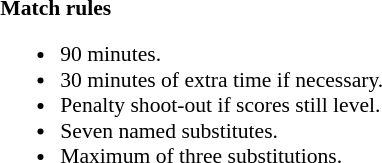<table width=100% style="font-size: 90%">
<tr>
<td></td>
<td style="width:60%; vertical-align:top;"><br><strong>Match rules</strong><ul><li>90 minutes.</li><li>30 minutes of extra time if necessary.</li><li>Penalty shoot-out if scores still level.</li><li>Seven named substitutes.</li><li>Maximum of three substitutions.</li></ul></td>
</tr>
</table>
